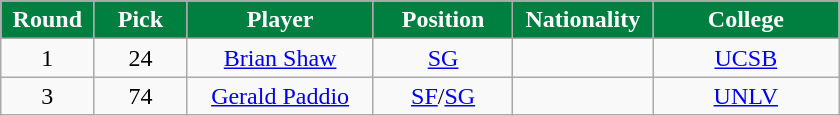<table class="wikitable sortable sortable">
<tr>
<th style="background:#008040; color:white" width="10%">Round</th>
<th style="background:#008040; color:white" width="10%">Pick</th>
<th style="background:#008040; color:white" width="20%">Player</th>
<th style="background:#008040; color:white" width="15%">Position</th>
<th style="background:#008040; color:white" width="15%">Nationality</th>
<th style="background:#008040; color:white" width="20%">College</th>
</tr>
<tr style="text-align: center">
<td>1</td>
<td>24</td>
<td><a href='#'>Brian Shaw</a></td>
<td><a href='#'>SG</a></td>
<td></td>
<td><a href='#'>UCSB</a></td>
</tr>
<tr style="text-align: center">
<td>3</td>
<td>74</td>
<td><a href='#'>Gerald Paddio</a></td>
<td><a href='#'>SF</a>/<a href='#'>SG</a></td>
<td></td>
<td><a href='#'>UNLV</a></td>
</tr>
</table>
